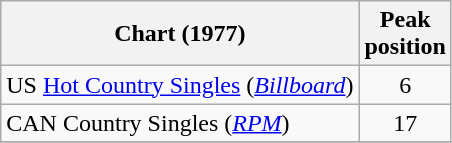<table class="wikitable sortable">
<tr>
<th>Chart (1977)</th>
<th>Peak<br>position</th>
</tr>
<tr>
<td>US <a href='#'>Hot Country Singles</a> (<em><a href='#'>Billboard</a></em>)</td>
<td align="center">6</td>
</tr>
<tr>
<td>CAN Country Singles (<em><a href='#'>RPM</a></em>)</td>
<td align="center">17</td>
</tr>
<tr>
</tr>
</table>
